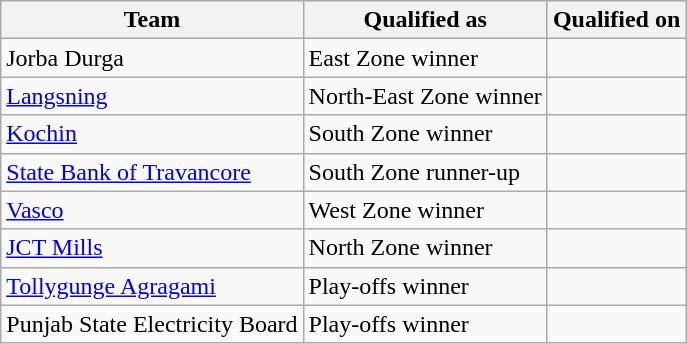<table class="wikitable sortable" style="text-align: left;">
<tr>
<th>Team</th>
<th>Qualified as</th>
<th>Qualified on</th>
</tr>
<tr>
<td>Jorba Durga</td>
<td>East Zone winner</td>
<td></td>
</tr>
<tr>
<td><a href='#'>Langsning</a></td>
<td>North-East Zone winner</td>
<td></td>
</tr>
<tr>
<td><a href='#'>Kochin</a></td>
<td>South Zone winner</td>
<td></td>
</tr>
<tr>
<td><a href='#'>State Bank of Travancore</a></td>
<td>South Zone runner-up</td>
<td></td>
</tr>
<tr>
<td><a href='#'>Vasco</a></td>
<td>West Zone winner</td>
<td></td>
</tr>
<tr>
<td><a href='#'>JCT Mills</a></td>
<td>North Zone winner</td>
<td></td>
</tr>
<tr>
<td><a href='#'>Tollygunge Agragami</a></td>
<td>Play-offs winner</td>
<td></td>
</tr>
<tr>
<td>Punjab State Electricity Board</td>
<td>Play-offs winner</td>
<td></td>
</tr>
</table>
